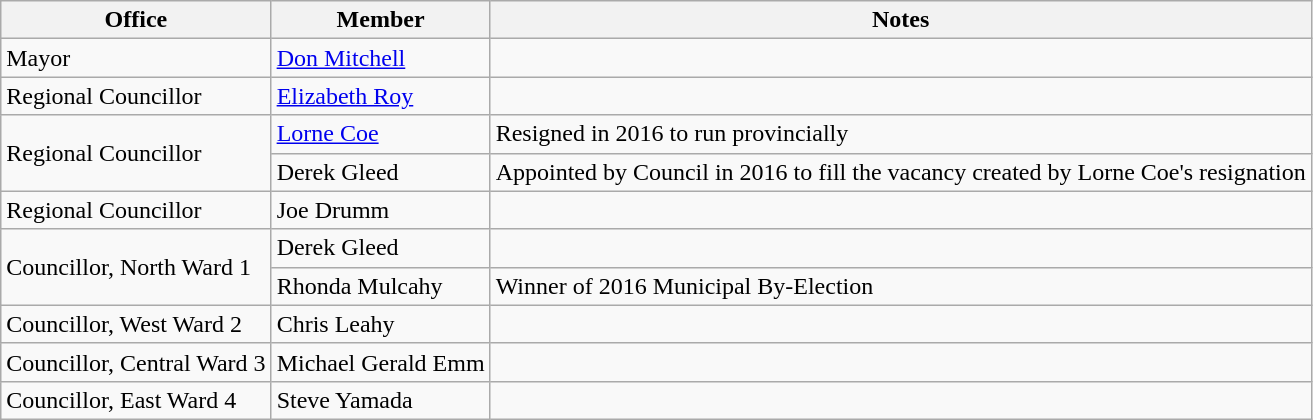<table class="wikitable">
<tr>
<th>Office</th>
<th>Member</th>
<th>Notes</th>
</tr>
<tr>
<td>Mayor</td>
<td><a href='#'>Don Mitchell</a></td>
<td></td>
</tr>
<tr>
<td>Regional Councillor</td>
<td><a href='#'>Elizabeth Roy</a></td>
<td></td>
</tr>
<tr>
<td rowspan="2">Regional Councillor</td>
<td><a href='#'>Lorne Coe</a></td>
<td>Resigned in 2016 to run provincially</td>
</tr>
<tr>
<td>Derek Gleed</td>
<td>Appointed by Council in 2016 to fill the vacancy created by Lorne Coe's resignation</td>
</tr>
<tr>
<td>Regional Councillor</td>
<td>Joe Drumm</td>
<td></td>
</tr>
<tr>
<td rowspan="2">Councillor, North Ward 1</td>
<td>Derek Gleed</td>
<td></td>
</tr>
<tr>
<td>Rhonda Mulcahy</td>
<td>Winner of 2016 Municipal By-Election</td>
</tr>
<tr>
<td>Councillor, West Ward 2</td>
<td>Chris Leahy</td>
<td></td>
</tr>
<tr>
<td>Councillor, Central Ward 3</td>
<td>Michael Gerald Emm</td>
<td></td>
</tr>
<tr>
<td>Councillor, East Ward 4</td>
<td>Steve Yamada</td>
<td></td>
</tr>
</table>
